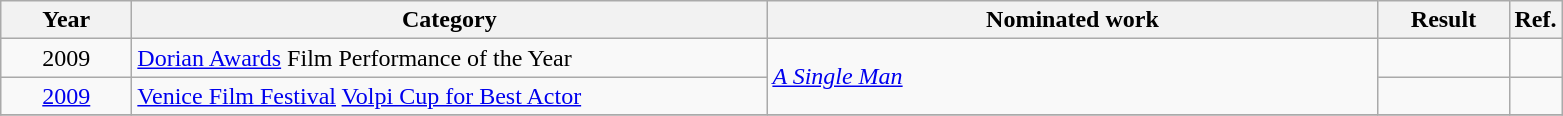<table class=wikitable>
<tr>
<th scope="col" style="width:5em;">Year</th>
<th scope="col" style="width:26em;">Category</th>
<th scope="col" style="width:25em;">Nominated work</th>
<th scope="col" style="width:5em;">Result</th>
<th>Ref.</th>
</tr>
<tr>
<td style="text-align:center;">2009</td>
<td><a href='#'>Dorian Awards</a> Film Performance of the Year</td>
<td rowspan=2><em><a href='#'>A Single Man</a></em></td>
<td></td>
<td style="text-align:center;"></td>
</tr>
<tr>
<td style="text-align:center;"><a href='#'>2009</a></td>
<td><a href='#'>Venice Film Festival</a> <a href='#'>Volpi Cup for Best Actor</a></td>
<td></td>
<td style="text-align:center;"></td>
</tr>
<tr>
</tr>
</table>
